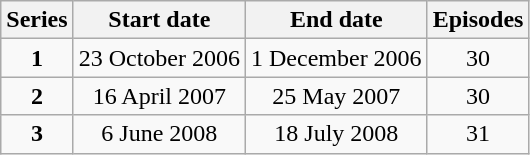<table class="wikitable" style="text-align:center;">
<tr>
<th>Series</th>
<th>Start date</th>
<th>End date</th>
<th>Episodes</th>
</tr>
<tr>
<td><strong>1</strong></td>
<td>23 October 2006</td>
<td>1 December 2006</td>
<td>30</td>
</tr>
<tr>
<td><strong>2</strong></td>
<td>16 April 2007</td>
<td>25 May 2007</td>
<td>30</td>
</tr>
<tr>
<td><strong>3</strong></td>
<td>6 June 2008</td>
<td>18 July 2008</td>
<td>31</td>
</tr>
</table>
